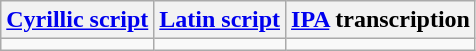<table class="wikitable">
<tr>
<th><a href='#'>Cyrillic script</a></th>
<th><a href='#'>Latin script</a></th>
<th><a href='#'>IPA</a> transcription</th>
</tr>
<tr style="vertical-align:top; white-space:nowrap; text-align:center;">
<td></td>
<td></td>
<td></td>
</tr>
</table>
